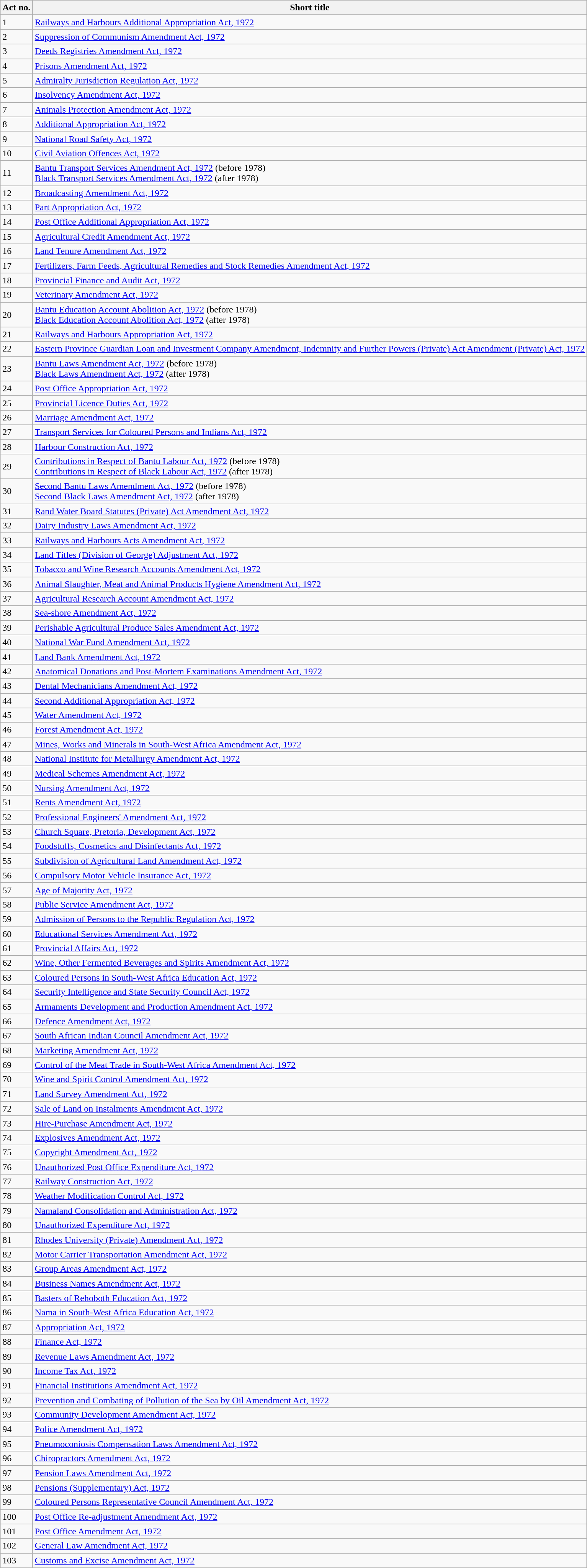<table class="wikitable sortable">
<tr>
<th>Act no.</th>
<th>Short title</th>
</tr>
<tr>
<td>1</td>
<td><a href='#'>Railways and Harbours Additional Appropriation Act, 1972</a></td>
</tr>
<tr>
<td>2</td>
<td><a href='#'>Suppression of Communism Amendment Act, 1972</a></td>
</tr>
<tr>
<td>3</td>
<td><a href='#'>Deeds Registries Amendment Act, 1972</a></td>
</tr>
<tr>
<td>4</td>
<td><a href='#'>Prisons Amendment Act, 1972</a></td>
</tr>
<tr>
<td>5</td>
<td><a href='#'>Admiralty Jurisdiction Regulation Act, 1972</a></td>
</tr>
<tr>
<td>6</td>
<td><a href='#'>Insolvency Amendment Act, 1972</a></td>
</tr>
<tr>
<td>7</td>
<td><a href='#'>Animals Protection Amendment Act, 1972</a></td>
</tr>
<tr>
<td>8</td>
<td><a href='#'>Additional Appropriation Act, 1972</a></td>
</tr>
<tr>
<td>9</td>
<td><a href='#'>National Road Safety Act, 1972</a></td>
</tr>
<tr>
<td>10</td>
<td><a href='#'>Civil Aviation Offences Act, 1972</a></td>
</tr>
<tr>
<td>11</td>
<td><a href='#'>Bantu Transport Services Amendment Act, 1972</a> (before 1978) <br><a href='#'>Black Transport Services Amendment Act, 1972</a> (after 1978)</td>
</tr>
<tr>
<td>12</td>
<td><a href='#'>Broadcasting Amendment Act, 1972</a></td>
</tr>
<tr>
<td>13</td>
<td><a href='#'>Part Appropriation Act, 1972</a></td>
</tr>
<tr>
<td>14</td>
<td><a href='#'>Post Office Additional Appropriation Act, 1972</a></td>
</tr>
<tr>
<td>15</td>
<td><a href='#'>Agricultural Credit Amendment Act, 1972</a></td>
</tr>
<tr>
<td>16</td>
<td><a href='#'>Land Tenure Amendment Act, 1972</a></td>
</tr>
<tr>
<td>17</td>
<td><a href='#'>Fertilizers, Farm Feeds, Agricultural Remedies and Stock Remedies Amendment Act, 1972</a></td>
</tr>
<tr>
<td>18</td>
<td><a href='#'>Provincial Finance and Audit Act, 1972</a></td>
</tr>
<tr>
<td>19</td>
<td><a href='#'>Veterinary Amendment Act, 1972</a></td>
</tr>
<tr>
<td>20</td>
<td><a href='#'>Bantu Education Account Abolition Act, 1972</a> (before 1978) <br><a href='#'>Black Education Account Abolition Act, 1972</a> (after 1978)</td>
</tr>
<tr>
<td>21</td>
<td><a href='#'>Railways and Harbours Appropriation Act, 1972</a></td>
</tr>
<tr>
<td>22</td>
<td><a href='#'>Eastern Province Guardian Loan and Investment Company Amendment, Indemnity and Further Powers (Private) Act Amendment (Private) Act, 1972</a></td>
</tr>
<tr>
<td>23</td>
<td><a href='#'>Bantu Laws Amendment Act, 1972</a> (before 1978) <br><a href='#'>Black Laws Amendment Act, 1972</a> (after 1978)</td>
</tr>
<tr>
<td>24</td>
<td><a href='#'>Post Office Appropriation Act, 1972</a></td>
</tr>
<tr>
<td>25</td>
<td><a href='#'>Provincial Licence Duties Act, 1972</a></td>
</tr>
<tr>
<td>26</td>
<td><a href='#'>Marriage Amendment Act, 1972</a></td>
</tr>
<tr>
<td>27</td>
<td><a href='#'>Transport Services for Coloured Persons and Indians Act, 1972</a></td>
</tr>
<tr>
<td>28</td>
<td><a href='#'>Harbour Construction Act, 1972</a></td>
</tr>
<tr>
<td>29</td>
<td><a href='#'>Contributions in Respect of Bantu Labour Act, 1972</a> (before 1978) <br><a href='#'>Contributions in Respect of Black Labour Act, 1972</a> (after 1978)</td>
</tr>
<tr>
<td>30</td>
<td><a href='#'>Second Bantu Laws Amendment Act, 1972</a> (before 1978) <br><a href='#'>Second Black Laws Amendment Act, 1972</a> (after 1978)</td>
</tr>
<tr>
<td>31</td>
<td><a href='#'>Rand Water Board Statutes (Private) Act Amendment Act, 1972</a></td>
</tr>
<tr>
<td>32</td>
<td><a href='#'>Dairy Industry Laws Amendment Act, 1972</a></td>
</tr>
<tr>
<td>33</td>
<td><a href='#'>Railways and Harbours Acts Amendment Act, 1972</a></td>
</tr>
<tr>
<td>34</td>
<td><a href='#'>Land Titles (Division of George) Adjustment Act, 1972</a></td>
</tr>
<tr>
<td>35</td>
<td><a href='#'>Tobacco and Wine Research Accounts Amendment Act, 1972</a></td>
</tr>
<tr>
<td>36</td>
<td><a href='#'>Animal Slaughter, Meat and Animal Products Hygiene Amendment Act, 1972</a></td>
</tr>
<tr>
<td>37</td>
<td><a href='#'>Agricultural Research Account Amendment Act, 1972</a></td>
</tr>
<tr>
<td>38</td>
<td><a href='#'>Sea-shore Amendment Act, 1972</a></td>
</tr>
<tr>
<td>39</td>
<td><a href='#'>Perishable Agricultural Produce Sales Amendment Act, 1972</a></td>
</tr>
<tr>
<td>40</td>
<td><a href='#'>National War Fund Amendment Act, 1972</a></td>
</tr>
<tr>
<td>41</td>
<td><a href='#'>Land Bank Amendment Act, 1972</a></td>
</tr>
<tr>
<td>42</td>
<td><a href='#'>Anatomical Donations and Post-Mortem Examinations Amendment Act, 1972</a></td>
</tr>
<tr>
<td>43</td>
<td><a href='#'>Dental Mechanicians Amendment Act, 1972</a></td>
</tr>
<tr>
<td>44</td>
<td><a href='#'>Second Additional Appropriation Act, 1972</a></td>
</tr>
<tr>
<td>45</td>
<td><a href='#'>Water Amendment Act, 1972</a></td>
</tr>
<tr>
<td>46</td>
<td><a href='#'>Forest Amendment Act, 1972</a></td>
</tr>
<tr>
<td>47</td>
<td><a href='#'>Mines, Works and Minerals in South-West Africa Amendment Act, 1972</a></td>
</tr>
<tr>
<td>48</td>
<td><a href='#'>National Institute for Metallurgy Amendment Act, 1972</a></td>
</tr>
<tr>
<td>49</td>
<td><a href='#'>Medical Schemes Amendment Act, 1972</a></td>
</tr>
<tr>
<td>50</td>
<td><a href='#'>Nursing Amendment Act, 1972</a></td>
</tr>
<tr>
<td>51</td>
<td><a href='#'>Rents Amendment Act, 1972</a></td>
</tr>
<tr>
<td>52</td>
<td><a href='#'>Professional Engineers' Amendment Act, 1972</a></td>
</tr>
<tr>
<td>53</td>
<td><a href='#'>Church Square, Pretoria, Development Act, 1972</a></td>
</tr>
<tr>
<td>54</td>
<td><a href='#'>Foodstuffs, Cosmetics and Disinfectants Act, 1972</a></td>
</tr>
<tr>
<td>55</td>
<td><a href='#'>Subdivision of Agricultural Land Amendment Act, 1972</a></td>
</tr>
<tr>
<td>56</td>
<td><a href='#'>Compulsory Motor Vehicle Insurance Act, 1972</a></td>
</tr>
<tr>
<td>57</td>
<td><a href='#'>Age of Majority Act, 1972</a></td>
</tr>
<tr>
<td>58</td>
<td><a href='#'>Public Service Amendment Act, 1972</a></td>
</tr>
<tr>
<td>59</td>
<td><a href='#'>Admission of Persons to the Republic Regulation Act, 1972</a></td>
</tr>
<tr>
<td>60</td>
<td><a href='#'>Educational Services Amendment Act, 1972</a></td>
</tr>
<tr>
<td>61</td>
<td><a href='#'>Provincial Affairs Act, 1972</a></td>
</tr>
<tr>
<td>62</td>
<td><a href='#'>Wine, Other Fermented Beverages and Spirits Amendment Act, 1972</a></td>
</tr>
<tr>
<td>63</td>
<td><a href='#'>Coloured Persons in South-West Africa Education Act, 1972</a></td>
</tr>
<tr>
<td>64</td>
<td><a href='#'>Security Intelligence and State Security Council Act, 1972</a></td>
</tr>
<tr>
<td>65</td>
<td><a href='#'>Armaments Development and Production Amendment Act, 1972</a></td>
</tr>
<tr>
<td>66</td>
<td><a href='#'>Defence Amendment Act, 1972</a></td>
</tr>
<tr>
<td>67</td>
<td><a href='#'>South African Indian Council Amendment Act, 1972</a></td>
</tr>
<tr>
<td>68</td>
<td><a href='#'>Marketing Amendment Act, 1972</a></td>
</tr>
<tr>
<td>69</td>
<td><a href='#'>Control of the Meat Trade in South-West Africa Amendment Act, 1972</a></td>
</tr>
<tr>
<td>70</td>
<td><a href='#'>Wine and Spirit Control Amendment Act, 1972</a></td>
</tr>
<tr>
<td>71</td>
<td><a href='#'>Land Survey Amendment Act, 1972</a></td>
</tr>
<tr>
<td>72</td>
<td><a href='#'>Sale of Land on Instalments Amendment Act, 1972</a></td>
</tr>
<tr>
<td>73</td>
<td><a href='#'>Hire-Purchase Amendment Act, 1972</a></td>
</tr>
<tr>
<td>74</td>
<td><a href='#'>Explosives Amendment Act, 1972</a></td>
</tr>
<tr>
<td>75</td>
<td><a href='#'>Copyright Amendment Act, 1972</a></td>
</tr>
<tr>
<td>76</td>
<td><a href='#'>Unauthorized Post Office Expenditure Act, 1972</a></td>
</tr>
<tr>
<td>77</td>
<td><a href='#'>Railway Construction Act, 1972</a></td>
</tr>
<tr>
<td>78</td>
<td><a href='#'>Weather Modification Control Act, 1972</a></td>
</tr>
<tr>
<td>79</td>
<td><a href='#'>Namaland Consolidation and Administration Act, 1972</a></td>
</tr>
<tr>
<td>80</td>
<td><a href='#'>Unauthorized Expenditure Act, 1972</a></td>
</tr>
<tr>
<td>81</td>
<td><a href='#'>Rhodes University (Private) Amendment Act, 1972</a></td>
</tr>
<tr>
<td>82</td>
<td><a href='#'>Motor Carrier Transportation Amendment Act, 1972</a></td>
</tr>
<tr>
<td>83</td>
<td><a href='#'>Group Areas Amendment Act, 1972</a></td>
</tr>
<tr>
<td>84</td>
<td><a href='#'>Business Names Amendment Act, 1972</a></td>
</tr>
<tr>
<td>85</td>
<td><a href='#'>Basters of Rehoboth Education Act, 1972</a></td>
</tr>
<tr>
<td>86</td>
<td><a href='#'>Nama in South-West Africa Education Act, 1972</a></td>
</tr>
<tr>
<td>87</td>
<td><a href='#'>Appropriation Act, 1972</a></td>
</tr>
<tr>
<td>88</td>
<td><a href='#'>Finance Act, 1972</a></td>
</tr>
<tr>
<td>89</td>
<td><a href='#'>Revenue Laws Amendment Act, 1972</a></td>
</tr>
<tr>
<td>90</td>
<td><a href='#'>Income Tax Act, 1972</a></td>
</tr>
<tr>
<td>91</td>
<td><a href='#'>Financial Institutions Amendment Act, 1972</a></td>
</tr>
<tr>
<td>92</td>
<td><a href='#'>Prevention and Combating of Pollution of the Sea by Oil Amendment Act, 1972</a></td>
</tr>
<tr>
<td>93</td>
<td><a href='#'>Community Development Amendment Act, 1972</a></td>
</tr>
<tr>
<td>94</td>
<td><a href='#'>Police Amendment Act, 1972</a></td>
</tr>
<tr>
<td>95</td>
<td><a href='#'>Pneumoconiosis Compensation Laws Amendment Act, 1972</a></td>
</tr>
<tr>
<td>96</td>
<td><a href='#'>Chiropractors Amendment Act, 1972</a></td>
</tr>
<tr>
<td>97</td>
<td><a href='#'>Pension Laws Amendment Act, 1972</a></td>
</tr>
<tr>
<td>98</td>
<td><a href='#'>Pensions (Supplementary) Act, 1972</a></td>
</tr>
<tr>
<td>99</td>
<td><a href='#'>Coloured Persons Representative Council Amendment Act, 1972</a></td>
</tr>
<tr>
<td>100</td>
<td><a href='#'>Post Office Re-adjustment Amendment Act, 1972</a></td>
</tr>
<tr>
<td>101</td>
<td><a href='#'>Post Office Amendment Act, 1972</a></td>
</tr>
<tr>
<td>102</td>
<td><a href='#'>General Law Amendment Act, 1972</a></td>
</tr>
<tr>
<td>103</td>
<td><a href='#'>Customs and Excise Amendment Act, 1972</a></td>
</tr>
</table>
